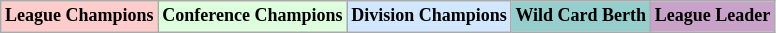<table class="wikitable"  style="margin:center; font-size:75%;">
<tr>
<td style="text-align:center; background:#fcc;"><strong>League Champions</strong></td>
<td style="text-align:center; background:#dfd;"><strong>Conference Champions</strong></td>
<td style="text-align:center; background:#d0e7ff;"><strong>Division Champions</strong></td>
<td style="text-align:center; background:#96cdcd;"><strong>Wild Card Berth</strong></td>
<td style="text-align:center; background:#c8a2c8;"><strong>League Leader</strong></td>
</tr>
</table>
